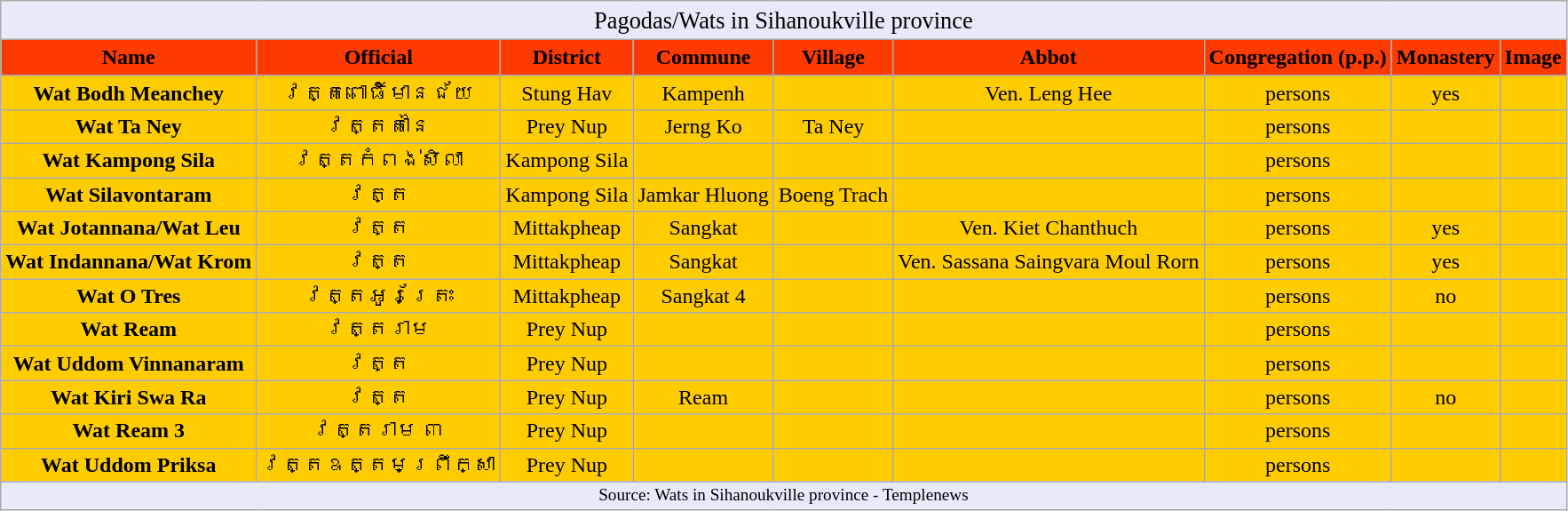<table class="wikitable" "text-align:center;font-size:90%;"|>
<tr>
<td colspan="22" style="text-align:center;font-size:110%;background:#E8EAFA;">Pagodas/Wats in Sihanoukville province</td>
</tr>
<tr>
<th style="background:#fd3b01; color:#000; height:20px;">Name</th>
<th style="background:#fd3b01; color:#000;">Official</th>
<th style="background:#fd3b01; color:#000;">District</th>
<th style="background:#fd3b01; color:#000;">Commune</th>
<th style="background:#fd3b01; color:#000;">Village</th>
<th style="background:#fd3b01; color:#000;">Abbot</th>
<th style="background:#fd3b01; color:#000;">Congregation (p.p.)</th>
<th style="background:#fd3b01; color:#000;">Monastery</th>
<th style="background:#fd3b01; color:#000;">Image</th>
</tr>
<tr>
<th style="background:#ffcc00; color:#000; height:16px;">Wat Bodh Meanchey</th>
<td style="text-align:center; background:#ffcc00; color:#000;">វត្តពោធិ៍មានជ័យ</td>
<td style="text-align:center; background:#ffcc00; color:#000;">Stung Hav</td>
<td style="text-align:center; background:#ffcc00; color:#000;">Kampenh</td>
<td style="text-align:center; background:#ffcc00; color:#000;"></td>
<td style="text-align:center; background:#ffcc00; color:#000;">Ven. Leng Hee</td>
<td style="text-align:center; background:#ffcc00; color:#000;">persons</td>
<td style="text-align:center; background:#ffcc00; color:#000;">yes</td>
<td style="text-align:center; background:#ffcc00; color:#000;"></td>
</tr>
<tr>
<th style="background:#ffcc00; color:#000; height:16px;">Wat Ta Ney</th>
<td style="text-align:center; background:#ffcc00; color:#000;">វត្តតានៃ</td>
<td style="text-align:center; background:#ffcc00; color:#000;">Prey Nup</td>
<td style="text-align:center; background:#ffcc00; color:#000;">Jerng Ko</td>
<td style="text-align:center; background:#ffcc00; color:#000;">Ta Ney</td>
<td style="text-align:center; background:#ffcc00; color:#000;"></td>
<td style="text-align:center; background:#ffcc00; color:#000;">persons</td>
<td style="text-align:center; background:#ffcc00; color:#000;"></td>
<td style="text-align:center; background:#ffcc00; color:#000;"></td>
</tr>
<tr>
<th style="background:#ffcc00; color:#000; height:16px;">Wat Kampong Sila</th>
<td style="text-align:center; background:#ffcc00; color:#000;">វត្តកំពង់សិលា</td>
<td style="text-align:center; background:#ffcc00; color:#000;">Kampong Sila</td>
<td style="text-align:center; background:#ffcc00; color:#000;"></td>
<td style="text-align:center; background:#ffcc00; color:#000;"></td>
<td style="text-align:center; background:#ffcc00; color:#000;"></td>
<td style="text-align:center; background:#ffcc00; color:#000;">persons</td>
<td style="text-align:center; background:#ffcc00; color:#000;"></td>
<td style="text-align:center; background:#ffcc00; color:#000;"></td>
</tr>
<tr>
<th style="background:#ffcc00; color:#000; height:16px;">Wat Silavontaram</th>
<td style="text-align:center; background:#ffcc00; color:#000;">វត្ត</td>
<td style="text-align:center; background:#ffcc00; color:#000;">Kampong Sila</td>
<td style="text-align:center; background:#ffcc00; color:#000;">Jamkar Hluong</td>
<td style="text-align:center; background:#ffcc00; color:#000;">Boeng Trach</td>
<td style="text-align:center; background:#ffcc00; color:#000;"></td>
<td style="text-align:center; background:#ffcc00; color:#000;">persons</td>
<td style="text-align:center; background:#ffcc00; color:#000;"></td>
<td style="text-align:center; background:#ffcc00; color:#000;"></td>
</tr>
<tr>
<th style="background:#ffcc00; color:#000; height:16px;">Wat Jotannana/Wat Leu</th>
<td style="text-align:center; background:#ffcc00; color:#000;">វត្ត</td>
<td style="text-align:center; background:#ffcc00; color:#000;">Mittakpheap</td>
<td style="text-align:center; background:#ffcc00; color:#000;">Sangkat</td>
<td style="text-align:center; background:#ffcc00; color:#000;"></td>
<td style="text-align:center; background:#ffcc00; color:#000;">Ven. Kiet Chanthuch</td>
<td style="text-align:center; background:#ffcc00; color:#000;">persons</td>
<td style="text-align:center; background:#ffcc00; color:#000;">yes</td>
<td style="text-align:center; background:#ffcc00; color:#000;"></td>
</tr>
<tr>
<th style="background:#ffcc00; color:#000; height:16px;">Wat Indannana/Wat Krom</th>
<td style="text-align:center; background:#ffcc00; color:#000;">វត្ត</td>
<td style="text-align:center; background:#ffcc00; color:#000;">Mittakpheap</td>
<td style="text-align:center; background:#ffcc00; color:#000;">Sangkat</td>
<td style="text-align:center; background:#ffcc00; color:#000;"></td>
<td style="text-align:center; background:#ffcc00; color:#000;">Ven. Sassana Saingvara Moul Rorn</td>
<td style="text-align:center; background:#ffcc00; color:#000;">persons</td>
<td style="text-align:center; background:#ffcc00; color:#000;">yes</td>
<td style="text-align:center; background:#ffcc00; color:#000;"></td>
</tr>
<tr>
<th style="background:#ffcc00; color:#000; height:16px;">Wat O Tres</th>
<td style="text-align:center; background:#ffcc00; color:#000;">វត្តអូរត្រែះ</td>
<td style="text-align:center; background:#ffcc00; color:#000;">Mittakpheap</td>
<td style="text-align:center; background:#ffcc00; color:#000;">Sangkat 4</td>
<td style="text-align:center; background:#ffcc00; color:#000;"></td>
<td style="text-align:center; background:#ffcc00; color:#000;"></td>
<td style="text-align:center; background:#ffcc00; color:#000;">persons</td>
<td style="text-align:center; background:#ffcc00; color:#000;">no</td>
<td style="text-align:center; background:#ffcc00; color:#000;"></td>
</tr>
<tr>
<th style="background:#ffcc00; color:#000; height:16px;">Wat Ream</th>
<td style="text-align:center; background:#ffcc00; color:#000;">វត្តរាម</td>
<td style="text-align:center; background:#ffcc00; color:#000;">Prey Nup</td>
<td style="text-align:center; background:#ffcc00; color:#000;"></td>
<td style="text-align:center; background:#ffcc00; color:#000;"></td>
<td style="text-align:center; background:#ffcc00; color:#000;"></td>
<td style="text-align:center; background:#ffcc00; color:#000;">persons</td>
<td style="text-align:center; background:#ffcc00; color:#000;"></td>
<td style="text-align:center; background:#ffcc00; color:#000;"></td>
</tr>
<tr>
<th style="background:#ffcc00; color:#000; height:16px;">Wat Uddom Vinnanaram</th>
<td style="text-align:center; background:#ffcc00; color:#000;">វត្ត</td>
<td style="text-align:center; background:#ffcc00; color:#000;">Prey Nup</td>
<td style="text-align:center; background:#ffcc00; color:#000;"></td>
<td style="text-align:center; background:#ffcc00; color:#000;"></td>
<td style="text-align:center; background:#ffcc00; color:#000;"></td>
<td style="text-align:center; background:#ffcc00; color:#000;">persons</td>
<td style="text-align:center; background:#ffcc00; color:#000;"></td>
<td style="text-align:center; background:#ffcc00; color:#000;"></td>
</tr>
<tr>
<th style="background:#ffcc00; color:#000; height:16px;">Wat Kiri Swa Ra</th>
<td style="text-align:center; background:#ffcc00; color:#000;">វត្ត</td>
<td style="text-align:center; background:#ffcc00; color:#000;">Prey Nup</td>
<td style="text-align:center; background:#ffcc00; color:#000;">Ream</td>
<td style="text-align:center; background:#ffcc00; color:#000;"></td>
<td style="text-align:center; background:#ffcc00; color:#000;"></td>
<td style="text-align:center; background:#ffcc00; color:#000;">persons</td>
<td style="text-align:center; background:#ffcc00; color:#000;">no</td>
<td style="text-align:center; background:#ffcc00; color:#000;"></td>
</tr>
<tr>
<th style="background:#ffcc00; color:#000; height:16px;">Wat Ream 3</th>
<td style="text-align:center; background:#ffcc00; color:#000;">វត្តរាម ៣</td>
<td style="text-align:center; background:#ffcc00; color:#000;">Prey Nup</td>
<td style="text-align:center; background:#ffcc00; color:#000;"></td>
<td style="text-align:center; background:#ffcc00; color:#000;"></td>
<td style="text-align:center; background:#ffcc00; color:#000;"></td>
<td style="text-align:center; background:#ffcc00; color:#000;">persons</td>
<td style="text-align:center; background:#ffcc00; color:#000;"></td>
<td style="text-align:center; background:#ffcc00; color:#000;"></td>
</tr>
<tr>
<th style="background:#ffcc00; color:#000; height:16px;">Wat Uddom Priksa</th>
<td style="text-align:center; background:#ffcc00; color:#000;">វត្តឧត្តមព្រឹក្សា</td>
<td style="text-align:center; background:#ffcc00; color:#000;">Prey Nup</td>
<td style="text-align:center; background:#ffcc00; color:#000;"></td>
<td style="text-align:center; background:#ffcc00; color:#000;"></td>
<td style="text-align:center; background:#ffcc00; color:#000;"></td>
<td style="text-align:center; background:#ffcc00; color:#000;">persons</td>
<td style="text-align:center; background:#ffcc00; color:#000;"></td>
<td style="text-align:center; background:#ffcc00; color:#000;"></td>
</tr>
<tr>
<td colspan="22" style="text-align:center;font-size:80%;background:#E8EAFA;">Source: Wats in Sihanoukville province - Templenews</td>
</tr>
</table>
